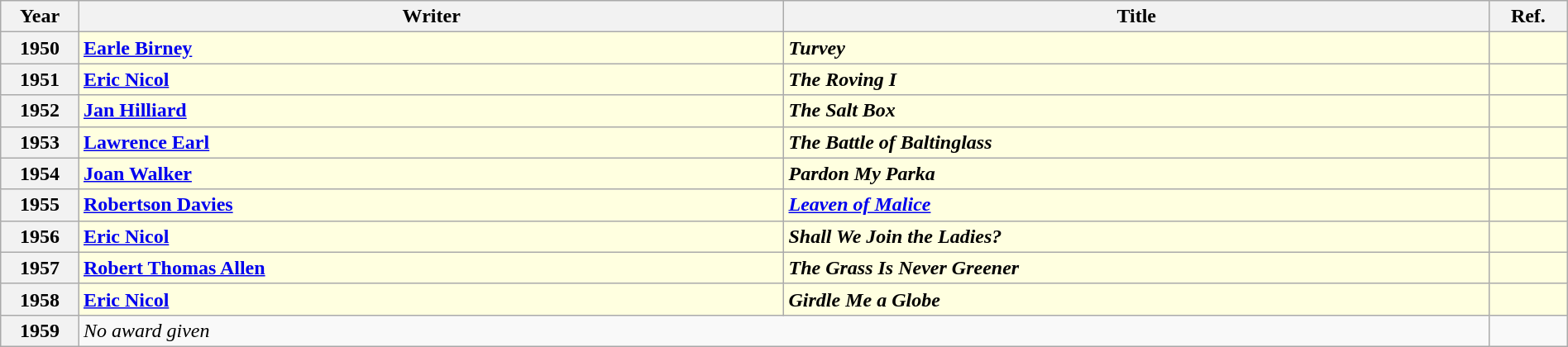<table class="wikitable" style="width:100%;">
<tr>
<th width=5%>Year</th>
<th width=45%>Writer</th>
<th width=45%>Title</th>
<th width=5%>Ref.</th>
</tr>
<tr>
<th>1950</th>
<td style="background:lightyellow;"><strong><a href='#'>Earle Birney</a></strong></td>
<td style="background:lightyellow;"><strong><em>Turvey</em></strong></td>
<td style="background:lightyellow;"></td>
</tr>
<tr>
<th>1951</th>
<td style="background:lightyellow;"><strong><a href='#'>Eric Nicol</a></strong></td>
<td style="background:lightyellow;"><strong><em>The Roving I</em></strong></td>
<td style="background:lightyellow;"></td>
</tr>
<tr>
<th>1952</th>
<td style="background:lightyellow;"><strong><a href='#'>Jan Hilliard</a></strong></td>
<td style="background:lightyellow;"><strong><em>The Salt Box</em></strong></td>
<td style="background:lightyellow;"></td>
</tr>
<tr>
<th>1953</th>
<td style="background:lightyellow;"><strong><a href='#'>Lawrence Earl</a></strong></td>
<td style="background:lightyellow;"><strong><em>The Battle of Baltinglass</em></strong></td>
<td style="background:lightyellow;"></td>
</tr>
<tr>
<th>1954</th>
<td style="background:lightyellow;"><strong><a href='#'>Joan Walker</a></strong></td>
<td style="background:lightyellow;"><strong><em>Pardon My Parka</em></strong></td>
<td style="background:lightyellow;"></td>
</tr>
<tr>
<th>1955</th>
<td style="background:lightyellow;"><strong><a href='#'>Robertson Davies</a></strong></td>
<td style="background:lightyellow;"><strong><em><a href='#'>Leaven of Malice</a></em></strong></td>
<td style="background:lightyellow;"></td>
</tr>
<tr>
<th>1956</th>
<td style="background:lightyellow;"><strong><a href='#'>Eric Nicol</a></strong></td>
<td style="background:lightyellow;"><strong><em>Shall We Join the Ladies?</em></strong></td>
<td style="background:lightyellow;"></td>
</tr>
<tr>
<th>1957</th>
<td style="background:lightyellow;"><strong><a href='#'>Robert Thomas Allen</a></strong></td>
<td style="background:lightyellow;"><strong><em>The Grass Is Never Greener</em></strong></td>
<td style="background:lightyellow;"></td>
</tr>
<tr>
<th>1958</th>
<td style="background:lightyellow;"><strong><a href='#'>Eric Nicol</a></strong></td>
<td style="background:lightyellow;"><strong><em>Girdle Me a Globe</em></strong></td>
<td style="background:lightyellow;"></td>
</tr>
<tr>
<th>1959</th>
<td colspan="2"><em>No award given</em></td>
<td></td>
</tr>
</table>
